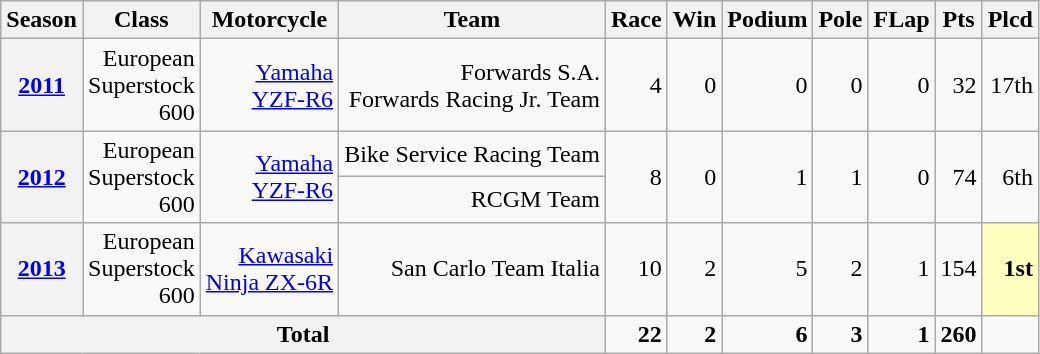<table class="wikitable" style=text-align:right;">
<tr>
<th>Season</th>
<th>Class</th>
<th>Motorcycle</th>
<th>Team</th>
<th>Race</th>
<th>Win</th>
<th>Podium</th>
<th>Pole</th>
<th>FLap</th>
<th>Pts</th>
<th>Plcd</th>
</tr>
<tr>
<th><a href='#'>2011</a></th>
<td>European<br>Superstock<br>600</td>
<td><a href='#'>Yamaha</a><br><a href='#'>YZF-R6</a></td>
<td>Forwards S.A.<br>Forwards Racing Jr. Team</td>
<td>4</td>
<td>0</td>
<td>0</td>
<td>0</td>
<td>0</td>
<td>32</td>
<td>17th</td>
</tr>
<tr>
<th rowspan="2"><a href='#'>2012</a></th>
<td rowspan="2">European<br>Superstock<br>600</td>
<td rowspan="2"><a href='#'>Yamaha</a><br><a href='#'>YZF-R6</a></td>
<td>Bike Service Racing Team</td>
<td rowspan="2">8</td>
<td rowspan="2">0</td>
<td rowspan="2">1</td>
<td rowspan="2">1</td>
<td rowspan="2">0</td>
<td rowspan="2">74</td>
<td rowspan="2">6th</td>
</tr>
<tr>
<td>RCGM Team</td>
</tr>
<tr>
<th><a href='#'>2013</a></th>
<td>European<br>Superstock<br>600</td>
<td><a href='#'>Kawasaki</a><br><a href='#'>Ninja ZX-6R</a></td>
<td>San Carlo Team Italia</td>
<td>10</td>
<td>2</td>
<td>5</td>
<td>2</td>
<td>1</td>
<td>154</td>
<td style="background:#FFFFBF;"><strong>1st</strong></td>
</tr>
<tr>
<th colspan="4">Total</th>
<td><strong>22</strong></td>
<td><strong>2</strong></td>
<td><strong>6</strong></td>
<td><strong>3</strong></td>
<td><strong>1</strong></td>
<td><strong>260</strong></td>
<td></td>
</tr>
</table>
